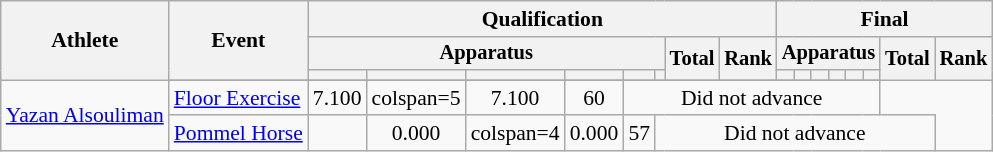<table class="wikitable" style="font-size:90%">
<tr>
<th rowspan=3>Athlete</th>
<th rowspan=3>Event</th>
<th colspan=8>Qualification</th>
<th colspan=8>Final</th>
</tr>
<tr style="font-size:95%">
<th colspan=6>Apparatus</th>
<th rowspan=2>Total</th>
<th rowspan=2>Rank</th>
<th colspan=6>Apparatus</th>
<th rowspan=2>Total</th>
<th rowspan=2>Rank</th>
</tr>
<tr style="font-size:95%">
<th></th>
<th></th>
<th></th>
<th></th>
<th></th>
<th></th>
<th></th>
<th></th>
<th></th>
<th></th>
<th></th>
<th></th>
</tr>
<tr align=center>
<td align=left rowspan=3><a href='#'>Yazan Alsouliman</a></td>
</tr>
<tr align=center>
<td align=left><a href='#'>Floor Exercise</a></td>
<td>7.100</td>
<td>colspan=5 </td>
<td>7.100</td>
<td>60</td>
<td colspan=10>Did not advance</td>
</tr>
<tr align=center>
<td align=left><a href='#'>Pommel Horse</a></td>
<td></td>
<td>0.000</td>
<td>colspan=4 </td>
<td>0.000</td>
<td>57</td>
<td colspan=10>Did not advance</td>
</tr>
</table>
